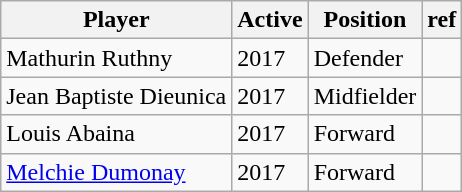<table class="wikitable">
<tr>
<th>Player</th>
<th>Active</th>
<th>Position</th>
<th>ref</th>
</tr>
<tr>
<td>Mathurin Ruthny</td>
<td>2017</td>
<td>Defender</td>
<td></td>
</tr>
<tr>
<td>Jean Baptiste Dieunica</td>
<td>2017</td>
<td>Midfielder</td>
<td></td>
</tr>
<tr>
<td>Louis Abaina</td>
<td>2017</td>
<td>Forward</td>
<td></td>
</tr>
<tr>
<td><a href='#'>Melchie Dumonay</a></td>
<td>2017</td>
<td>Forward</td>
<td></td>
</tr>
</table>
